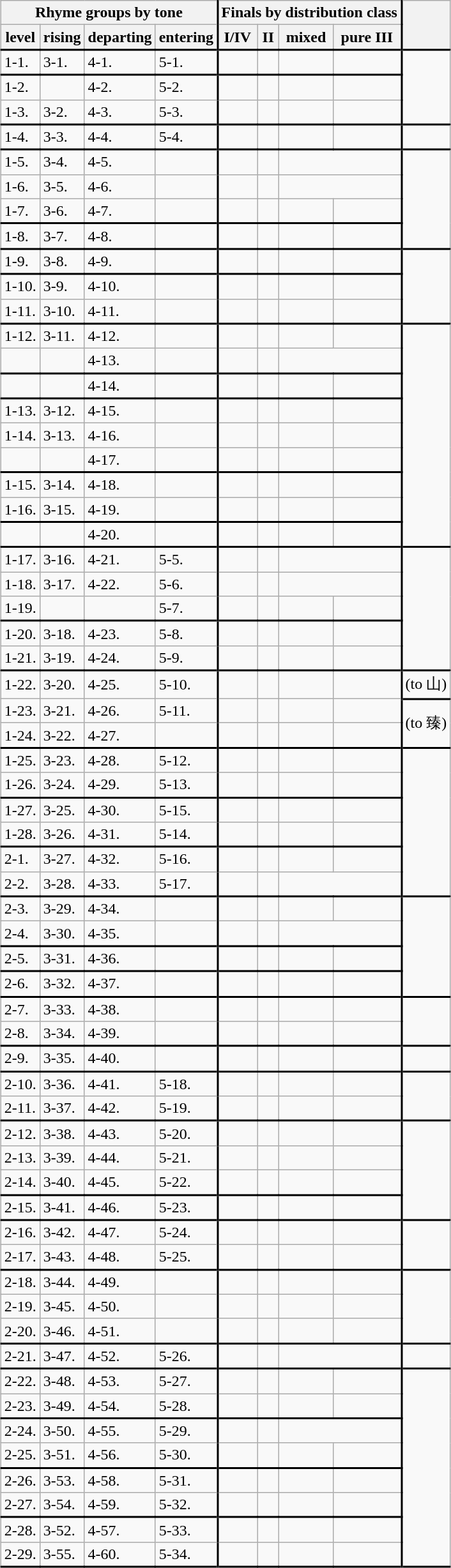<table class="wikitable" style="margin: 1em auto 1em auto;">
<tr>
<th scope="col" colspan="4">Rhyme groups by tone</th>
<th scope="col" colspan="4" style="border-left: 2px solid black;">Finals by distribution class</th>
<th rowspan="2" style="border-left: 2px solid black;"> </th>
</tr>
<tr>
<th scope="col"> level</th>
<th scope="col"> rising</th>
<th scope="col"> departing</th>
<th scope="col"> entering</th>
<th scope="col" style="border-left: 2px solid black;">I/IV</th>
<th scope="col">II</th>
<th scope="col">mixed</th>
<th scope="col">pure III</th>
</tr>
<tr style="border-top: 2px solid black;">
<td>1-1.  </td>
<td>3-1.  </td>
<td>4-1.  </td>
<td>5-1.  </td>
<td style="border-left: 2px solid black;"></td>
<td></td>
<td></td>
<td></td>
<td rowspan="3" style="border-left: 2px solid black;"> </td>
</tr>
<tr style="border-top: 2px solid black;">
<td>1-2.  </td>
<td align="center"></td>
<td>4-2.  </td>
<td>5-2.  </td>
<td style="border-left: 2px solid black;"></td>
<td></td>
<td></td>
<td></td>
</tr>
<tr>
<td>1-3.  </td>
<td>3-2.  </td>
<td>4-3.  </td>
<td>5-3.  </td>
<td style="border-left: 2px solid black;"></td>
<td></td>
<td></td>
<td></td>
</tr>
<tr style="border-top: 2px solid black;">
<td>1-4.  </td>
<td>3-3.  </td>
<td>4-4.  </td>
<td>5-4.  </td>
<td style="border-left: 2px solid black;"></td>
<td></td>
<td></td>
<td></td>
<td style="border-left: 2px solid black;"> </td>
</tr>
<tr style="border-top: 2px solid black;">
<td>1-5.  </td>
<td>3-4.  </td>
<td>4-5.  </td>
<td></td>
<td style="border-left: 2px solid black;"></td>
<td></td>
<td colspan="2" align="center"></td>
<td rowspan="4" style="border-left: 2px solid black;"> </td>
</tr>
<tr>
<td>1-6.  </td>
<td>3-5.  </td>
<td>4-6.  </td>
<td></td>
<td style="border-left: 2px solid black;"></td>
<td></td>
<td colspan="2" align="center"></td>
</tr>
<tr>
<td>1-7.  </td>
<td>3-6.  </td>
<td>4-7.  </td>
<td></td>
<td style="border-left: 2px solid black;"></td>
<td></td>
<td></td>
<td></td>
</tr>
<tr style="border-top: 2px solid black;">
<td>1-8.  </td>
<td>3-7.  </td>
<td>4-8.  </td>
<td></td>
<td style="border-left: 2px solid black;"></td>
<td></td>
<td></td>
<td></td>
</tr>
<tr style="border-top: 2px solid black;">
<td>1-9.  </td>
<td>3-8.  </td>
<td>4-9.  </td>
<td></td>
<td style="border-left: 2px solid black;"></td>
<td></td>
<td></td>
<td></td>
<td rowspan="3" style="border-left: 2px solid black;"> </td>
</tr>
<tr style="border-top: 2px solid black;">
<td>1-10.  </td>
<td>3-9.  </td>
<td>4-10.  </td>
<td></td>
<td style="border-left: 2px solid black;"></td>
<td></td>
<td></td>
<td></td>
</tr>
<tr>
<td>1-11.  </td>
<td>3-10.  </td>
<td>4-11.  </td>
<td></td>
<td style="border-left: 2px solid black;"></td>
<td></td>
<td></td>
<td></td>
</tr>
<tr style="border-top: 2px solid black;">
<td>1-12.  </td>
<td>3-11.  </td>
<td>4-12.  </td>
<td></td>
<td style="border-left: 2px solid black;"></td>
<td></td>
<td></td>
<td></td>
<td rowspan="9" style="border-left: 2px solid black;"> </td>
</tr>
<tr>
<td></td>
<td></td>
<td>4-13.  </td>
<td></td>
<td style="border-left: 2px solid black;"></td>
<td></td>
<td colspan="2" align="center"></td>
</tr>
<tr style="border-top: 2px solid black;">
<td></td>
<td></td>
<td>4-14.  </td>
<td></td>
<td style="border-left: 2px solid black;"></td>
<td></td>
<td></td>
<td></td>
</tr>
<tr style="border-top: 2px solid black;">
<td>1-13.  </td>
<td>3-12.  </td>
<td>4-15.  </td>
<td></td>
<td style="border-left: 2px solid black;"></td>
<td></td>
<td></td>
<td></td>
</tr>
<tr>
<td>1-14.  </td>
<td>3-13.  </td>
<td>4-16.  </td>
<td></td>
<td style="border-left: 2px solid black;"></td>
<td></td>
<td></td>
<td></td>
</tr>
<tr>
<td></td>
<td></td>
<td>4-17.  </td>
<td></td>
<td style="border-left: 2px solid black;"></td>
<td></td>
<td></td>
<td></td>
</tr>
<tr style="border-top: 2px solid black;">
<td>1-15.  </td>
<td>3-14.  </td>
<td>4-18.  </td>
<td></td>
<td style="border-left: 2px solid black;"></td>
<td></td>
<td></td>
<td></td>
</tr>
<tr>
<td>1-16.  </td>
<td>3-15.  </td>
<td>4-19.  </td>
<td></td>
<td style="border-left: 2px solid black;"></td>
<td></td>
<td></td>
<td></td>
</tr>
<tr style="border-top: 2px solid black;">
<td></td>
<td></td>
<td>4-20.  </td>
<td></td>
<td style="border-left: 2px solid black;"></td>
<td></td>
<td></td>
<td></td>
</tr>
<tr style="border-top: 2px solid black;">
<td>1-17.  </td>
<td>3-16.  </td>
<td>4-21.  </td>
<td>5-5.  </td>
<td style="border-left: 2px solid black;"></td>
<td></td>
<td colspan="2" align="center"></td>
<td rowspan="5" style="border-left: 2px solid black;"> </td>
</tr>
<tr>
<td>1-18.  </td>
<td>3-17.  </td>
<td>4-22.  </td>
<td>5-6.  </td>
<td style="border-left: 2px solid black;"></td>
<td></td>
<td colspan="2" align="center"></td>
</tr>
<tr>
<td>1-19.  </td>
<td></td>
<td></td>
<td>5-7.  </td>
<td style="border-left: 2px solid black;"></td>
<td></td>
<td></td>
<td></td>
</tr>
<tr style="border-top: 2px solid black;">
<td>1-20.  </td>
<td>3-18.  </td>
<td>4-23.  </td>
<td>5-8.  </td>
<td style="border-left: 2px solid black;"></td>
<td></td>
<td></td>
<td></td>
</tr>
<tr>
<td>1-21.  </td>
<td>3-19.  </td>
<td>4-24.  </td>
<td>5-9.  </td>
<td style="border-left: 2px solid black;"></td>
<td></td>
<td></td>
<td></td>
</tr>
<tr style="border-top: 2px solid black;">
<td>1-22.  </td>
<td>3-20.  </td>
<td>4-25.  </td>
<td>5-10.  </td>
<td style="border-left: 2px solid black;"></td>
<td></td>
<td></td>
<td></td>
<td style="border-left: 2px solid black;">(to 山)</td>
</tr>
<tr>
<td>1-23.  </td>
<td>3-21.  </td>
<td>4-26.  </td>
<td>5-11.  </td>
<td style="border-left: 2px solid black;"></td>
<td></td>
<td></td>
<td></td>
<td rowspan="2" style="border-left: 2px solid black; border-top: 2px solid black;">(to 臻)</td>
</tr>
<tr>
<td>1-24.  </td>
<td>3-22.  </td>
<td>4-27.  </td>
<td align="center"></td>
<td style="border-left: 2px solid black;"></td>
<td></td>
<td></td>
<td></td>
</tr>
<tr style="border-top: 2px solid black;">
<td>1-25.  </td>
<td>3-23.  </td>
<td>4-28.  </td>
<td>5-12.  </td>
<td style="border-left: 2px solid black;"></td>
<td></td>
<td></td>
<td></td>
<td rowspan="6" style="border-left: 2px solid black;"> </td>
</tr>
<tr>
<td>1-26.  </td>
<td>3-24.  </td>
<td>4-29.  </td>
<td>5-13.  </td>
<td style="border-left: 2px solid black;"></td>
<td></td>
<td></td>
<td></td>
</tr>
<tr style="border-top: 2px solid black;">
<td>1-27.  </td>
<td>3-25.  </td>
<td>4-30.  </td>
<td>5-15.  </td>
<td style="border-left: 2px solid black;"></td>
<td></td>
<td></td>
<td></td>
</tr>
<tr>
<td>1-28.  </td>
<td>3-26.  </td>
<td>4-31.  </td>
<td>5-14.  </td>
<td style="border-left: 2px solid black;"></td>
<td></td>
<td></td>
<td></td>
</tr>
<tr style="border-top: 2px solid black;">
<td>2-1.  </td>
<td>3-27.  </td>
<td>4-32.  </td>
<td>5-16.  </td>
<td style="border-left: 2px solid black;"></td>
<td></td>
<td></td>
<td></td>
</tr>
<tr>
<td>2-2.  </td>
<td>3-28.  </td>
<td>4-33.  </td>
<td>5-17.  </td>
<td style="border-left: 2px solid black;"></td>
<td></td>
<td colspan="2" align="center"></td>
</tr>
<tr style="border-top: 2px solid black;">
<td>2-3.  </td>
<td>3-29.  </td>
<td>4-34.  </td>
<td></td>
<td style="border-left: 2px solid black;"></td>
<td></td>
<td></td>
<td></td>
<td rowspan="4" style="border-left: 2px solid black;"> </td>
</tr>
<tr>
<td>2-4.  </td>
<td>3-30.  </td>
<td>4-35.  </td>
<td></td>
<td style="border-left: 2px solid black;"></td>
<td></td>
<td colspan="2" align="center"></td>
</tr>
<tr style="border-top: 2px solid black;">
<td>2-5.  </td>
<td>3-31.  </td>
<td>4-36.  </td>
<td></td>
<td style="border-left: 2px solid black;"></td>
<td></td>
<td></td>
<td></td>
</tr>
<tr style="border-top: 2px solid black;">
<td>2-6.  </td>
<td>3-32.  </td>
<td>4-37.  </td>
<td></td>
<td style="border-left: 2px solid black;"></td>
<td></td>
<td></td>
<td></td>
</tr>
<tr style="border-top: 2px solid black;">
<td>2-7.  </td>
<td>3-33.  </td>
<td>4-38.  </td>
<td></td>
<td style="border-left: 2px solid black;"></td>
<td></td>
<td></td>
<td></td>
<td rowspan="2" style="border-left: 2px solid black;"> </td>
</tr>
<tr>
<td>2-8.  </td>
<td>3-34.  </td>
<td>4-39.  </td>
<td></td>
<td style="border-left: 2px solid black;"></td>
<td></td>
<td></td>
<td></td>
</tr>
<tr style="border-top: 2px solid black;">
<td>2-9.  </td>
<td>3-35.  </td>
<td>4-40.  </td>
<td></td>
<td style="border-left: 2px solid black;"></td>
<td></td>
<td></td>
<td></td>
<td style="border-left: 2px solid black;"> </td>
</tr>
<tr style="border-top: 2px solid black;">
<td>2-10.  </td>
<td>3-36.  </td>
<td>4-41.  </td>
<td>5-18.  </td>
<td style="border-left: 2px solid black;"></td>
<td></td>
<td></td>
<td></td>
<td rowspan="2" style="border-left: 2px solid black;"> </td>
</tr>
<tr>
<td>2-11.  </td>
<td>3-37.  </td>
<td>4-42.  </td>
<td>5-19.  </td>
<td style="border-left: 2px solid black;"></td>
<td></td>
<td></td>
<td></td>
</tr>
<tr style="border-top: 2px solid black;">
<td>2-12.  </td>
<td>3-38.  </td>
<td>4-43.  </td>
<td>5-20.  </td>
<td style="border-left: 2px solid black;"></td>
<td></td>
<td></td>
<td></td>
<td rowspan="4" style="border-left: 2px solid black;"> </td>
</tr>
<tr>
<td>2-13.  </td>
<td>3-39.  </td>
<td>4-44.  </td>
<td>5-21.  </td>
<td style="border-left: 2px solid black;"></td>
<td></td>
<td></td>
<td></td>
</tr>
<tr>
<td>2-14.  </td>
<td>3-40.  </td>
<td>4-45.  </td>
<td>5-22.  </td>
<td style="border-left: 2px solid black;"></td>
<td></td>
<td></td>
<td></td>
</tr>
<tr style="border-top: 2px solid black;">
<td>2-15.  </td>
<td>3-41.  </td>
<td>4-46.  </td>
<td>5-23.  </td>
<td style="border-left: 2px solid black;"></td>
<td></td>
<td></td>
<td></td>
</tr>
<tr style="border-top: 2px solid black;">
<td>2-16.  </td>
<td>3-42.  </td>
<td>4-47.  </td>
<td>5-24.  </td>
<td style="border-left: 2px solid black;"></td>
<td></td>
<td></td>
<td></td>
<td rowspan="2" style="border-left: 2px solid black;"> </td>
</tr>
<tr>
<td>2-17.  </td>
<td>3-43.  </td>
<td>4-48.  </td>
<td>5-25.  </td>
<td style="border-left: 2px solid black;"></td>
<td></td>
<td></td>
<td></td>
</tr>
<tr style="border-top: 2px solid black;">
<td>2-18.  </td>
<td>3-44.  </td>
<td>4-49.  </td>
<td></td>
<td style="border-left: 2px solid black;"></td>
<td></td>
<td></td>
<td></td>
<td rowspan="3" style="border-left: 2px solid black;"> </td>
</tr>
<tr>
<td>2-19.  </td>
<td>3-45.  </td>
<td>4-50.  </td>
<td></td>
<td style="border-left: 2px solid black;"></td>
<td></td>
<td></td>
<td></td>
</tr>
<tr>
<td>2-20.  </td>
<td>3-46.  </td>
<td>4-51.  </td>
<td></td>
<td style="border-left: 2px solid black;"></td>
<td></td>
<td></td>
<td></td>
</tr>
<tr style="border-top: 2px solid black;">
<td>2-21.  </td>
<td>3-47.  </td>
<td>4-52.  </td>
<td>5-26.  </td>
<td style="border-left: 2px solid black;"></td>
<td></td>
<td colspan="2" align="center"></td>
<td style="border-left: 2px solid black;"> </td>
</tr>
<tr style="border-top: 2px solid black;">
<td>2-22.  </td>
<td>3-48.  </td>
<td>4-53.  </td>
<td>5-27.  </td>
<td style="border-left: 2px solid black;"></td>
<td></td>
<td></td>
<td></td>
<td rowspan="8" style="border-left: 2px solid black;"> </td>
</tr>
<tr>
<td>2-23.  </td>
<td>3-49.  </td>
<td>4-54.  </td>
<td>5-28.  </td>
<td style="border-left: 2px solid black;"></td>
<td></td>
<td></td>
<td></td>
</tr>
<tr style="border-top: 2px solid black;">
<td>2-24.  </td>
<td>3-50.  </td>
<td>4-55.  </td>
<td>5-29.  </td>
<td style="border-left: 2px solid black;"></td>
<td></td>
<td colspan="2" align="center"></td>
</tr>
<tr>
<td>2-25.  </td>
<td>3-51.  </td>
<td>4-56.  </td>
<td>5-30.  </td>
<td style="border-left: 2px solid black;"></td>
<td></td>
<td></td>
<td></td>
</tr>
<tr style="border-top: 2px solid black;">
<td>2-26.  </td>
<td>3-53.  </td>
<td>4-58.  </td>
<td>5-31.  </td>
<td style="border-left: 2px solid black;"></td>
<td></td>
<td></td>
<td></td>
</tr>
<tr>
<td>2-27.  </td>
<td>3-54.  </td>
<td>4-59.  </td>
<td>5-32.  </td>
<td style="border-left: 2px solid black;"></td>
<td></td>
<td></td>
<td></td>
</tr>
<tr style="border-top: 2px solid black;">
<td>2-28.  </td>
<td>3-52.  </td>
<td>4-57.  </td>
<td>5-33.  </td>
<td style="border-left: 2px solid black;"></td>
<td></td>
<td></td>
<td></td>
</tr>
<tr style="border-bottom: 2px solid black;">
<td>2-29.  </td>
<td>3-55.  </td>
<td>4-60.  </td>
<td>5-34.  </td>
<td style="border-left: 2px solid black;"></td>
<td></td>
<td></td>
<td></td>
</tr>
</table>
